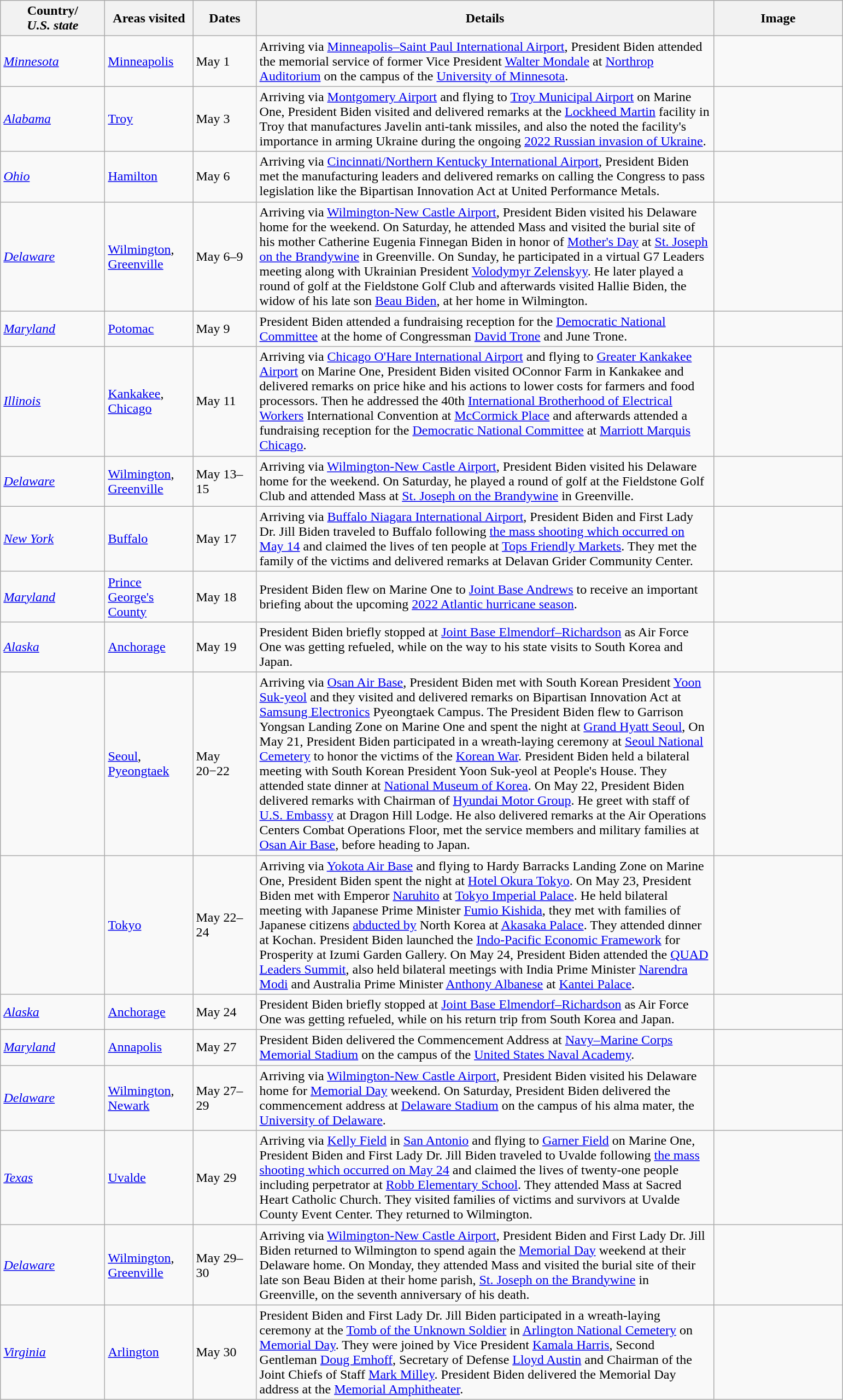<table class="wikitable" style="margin: 1em auto 1em auto">
<tr>
<th width="120">Country/<br><em>U.S. state</em></th>
<th width="100">Areas visited</th>
<th width="70">Dates</th>
<th width="550">Details</th>
<th width="150">Image</th>
</tr>
<tr>
<td> <em><a href='#'>Minnesota</a></em></td>
<td><a href='#'>Minneapolis</a></td>
<td>May 1</td>
<td>Arriving via <a href='#'>Minneapolis–Saint Paul International Airport</a>, President Biden attended the memorial service of former Vice President <a href='#'>Walter Mondale</a> at <a href='#'>Northrop Auditorium</a> on the campus of the <a href='#'>University of Minnesota</a>.</td>
<td></td>
</tr>
<tr>
<td> <em><a href='#'>Alabama</a></em></td>
<td><a href='#'>Troy</a></td>
<td>May 3</td>
<td>Arriving via <a href='#'>Montgomery Airport</a> and flying to <a href='#'>Troy Municipal Airport</a> on Marine One, President Biden visited and delivered remarks at the <a href='#'>Lockheed Martin</a> facility in Troy that manufactures Javelin anti-tank missiles, and also the noted the facility's importance in arming Ukraine during the ongoing <a href='#'>2022 Russian invasion of Ukraine</a>.</td>
<td></td>
</tr>
<tr>
<td> <em><a href='#'>Ohio</a></em></td>
<td><a href='#'>Hamilton</a></td>
<td>May 6</td>
<td>Arriving via <a href='#'>Cincinnati/Northern Kentucky International Airport</a>, President Biden met the manufacturing leaders and delivered remarks on calling the Congress to pass legislation like the Bipartisan Innovation Act at United Performance Metals.</td>
<td></td>
</tr>
<tr>
<td> <em><a href='#'>Delaware</a></em></td>
<td><a href='#'>Wilmington</a>, <a href='#'>Greenville</a></td>
<td>May 6–9</td>
<td>Arriving via <a href='#'>Wilmington-New Castle Airport</a>, President Biden visited his Delaware home for the weekend. On Saturday, he attended Mass and visited the burial site of his mother Catherine Eugenia Finnegan Biden in honor of <a href='#'>Mother's Day</a> at <a href='#'>St. Joseph on the Brandywine</a> in Greenville. On Sunday, he participated in a virtual G7 Leaders meeting along with Ukrainian President <a href='#'>Volodymyr Zelenskyy</a>. He later played a round of golf at the Fieldstone Golf Club and afterwards visited Hallie Biden, the widow of his late son <a href='#'>Beau Biden</a>, at her home in Wilmington.</td>
<td></td>
</tr>
<tr>
<td> <em><a href='#'>Maryland</a></em></td>
<td><a href='#'>Potomac</a></td>
<td>May 9</td>
<td>President Biden attended a fundraising reception for the <a href='#'>Democratic National Committee</a> at the home of Congressman <a href='#'>David Trone</a> and June Trone.</td>
<td></td>
</tr>
<tr>
<td> <em><a href='#'>Illinois</a></em></td>
<td><a href='#'>Kankakee</a>, <a href='#'>Chicago</a></td>
<td>May 11</td>
<td>Arriving via <a href='#'>Chicago O'Hare International Airport</a> and flying to <a href='#'>Greater Kankakee Airport</a> on Marine One, President Biden visited OConnor Farm in Kankakee and delivered remarks on price hike and his actions to lower costs for farmers and food processors. Then he addressed the 40th <a href='#'>International Brotherhood of Electrical Workers</a> International Convention at <a href='#'>McCormick Place</a> and afterwards attended a fundraising reception for the <a href='#'>Democratic National Committee</a> at <a href='#'>Marriott Marquis Chicago</a>.</td>
<td></td>
</tr>
<tr>
<td> <em><a href='#'>Delaware</a></em></td>
<td><a href='#'>Wilmington</a>, <a href='#'>Greenville</a></td>
<td>May 13–15</td>
<td>Arriving via <a href='#'>Wilmington-New Castle Airport</a>, President Biden visited his Delaware home for the weekend. On Saturday, he played a round of golf at the Fieldstone Golf Club and attended Mass at <a href='#'>St. Joseph on the Brandywine</a> in Greenville.</td>
<td></td>
</tr>
<tr>
<td> <em><a href='#'>New York</a></em></td>
<td><a href='#'>Buffalo</a></td>
<td>May 17</td>
<td>Arriving via <a href='#'>Buffalo Niagara International Airport</a>, President Biden and First Lady Dr. Jill Biden traveled to Buffalo following <a href='#'>the mass shooting which occurred on May 14</a> and claimed the lives of ten people at <a href='#'>Tops Friendly Markets</a>. They met the family of the victims and delivered remarks at Delavan Grider Community Center.</td>
<td></td>
</tr>
<tr>
<td> <em><a href='#'>Maryland</a></em></td>
<td><a href='#'>Prince George's County</a></td>
<td>May 18</td>
<td>President Biden flew on Marine One to <a href='#'>Joint Base Andrews</a> to receive an important briefing about the upcoming <a href='#'>2022 Atlantic hurricane season</a>.</td>
<td></td>
</tr>
<tr>
<td> <em><a href='#'>Alaska</a></em></td>
<td><a href='#'>Anchorage</a></td>
<td>May 19</td>
<td>President Biden briefly stopped at <a href='#'>Joint Base Elmendorf–Richardson</a> as Air Force One was getting refueled, while on the way to his state visits to South Korea and Japan.</td>
<td></td>
</tr>
<tr>
<td></td>
<td><a href='#'>Seoul</a>, <a href='#'>Pyeongtaek</a></td>
<td>May 20−22</td>
<td>Arriving via <a href='#'>Osan Air Base</a>, President Biden met with South Korean President <a href='#'>Yoon Suk-yeol</a> and they visited and delivered remarks on Bipartisan Innovation Act at <a href='#'>Samsung Electronics</a> Pyeongtaek Campus. The President Biden flew to Garrison Yongsan Landing Zone on Marine One and spent the night at <a href='#'>Grand Hyatt Seoul</a>, On May 21, President Biden participated in a wreath-laying ceremony at <a href='#'>Seoul National Cemetery</a> to honor the victims of the <a href='#'>Korean War</a>. President Biden held a bilateral meeting with South Korean President Yoon Suk-yeol at People's House. They attended state dinner at <a href='#'>National Museum of Korea</a>. On May 22, President Biden delivered remarks with Chairman of <a href='#'>Hyundai Motor Group</a>. He greet with staff of <a href='#'>U.S. Embassy</a> at Dragon Hill Lodge. He also delivered remarks at the Air Operations Centers Combat Operations Floor, met the service members and military families at <a href='#'>Osan Air Base</a>, before heading to Japan.</td>
<td></td>
</tr>
<tr>
<td></td>
<td><a href='#'>Tokyo</a></td>
<td>May 22–24</td>
<td>Arriving via <a href='#'>Yokota Air Base</a> and flying to Hardy Barracks Landing Zone on Marine One, President Biden spent the night at <a href='#'>Hotel Okura Tokyo</a>. On May 23, President Biden met with Emperor <a href='#'>Naruhito</a> at <a href='#'>Tokyo Imperial Palace</a>. He held bilateral meeting with Japanese Prime Minister <a href='#'>Fumio Kishida</a>, they met with families of Japanese citizens <a href='#'>abducted by</a> North Korea at <a href='#'>Akasaka Palace</a>. They attended dinner at Kochan. President Biden launched the <a href='#'>Indo-Pacific Economic Framework</a> for Prosperity at Izumi Garden Gallery. On May 24, President Biden attended the <a href='#'>QUAD Leaders Summit</a>, also held bilateral meetings with India Prime Minister <a href='#'>Narendra Modi</a> and Australia Prime Minister <a href='#'>Anthony Albanese</a> at <a href='#'>Kantei Palace</a>.</td>
<td></td>
</tr>
<tr>
<td> <em><a href='#'>Alaska</a></em></td>
<td><a href='#'>Anchorage</a></td>
<td>May 24</td>
<td>President Biden briefly stopped at <a href='#'>Joint Base Elmendorf–Richardson</a> as Air Force One was getting refueled, while on his return trip from South Korea and Japan.</td>
<td></td>
</tr>
<tr>
<td> <em><a href='#'>Maryland</a></em></td>
<td><a href='#'>Annapolis</a></td>
<td>May 27</td>
<td>President Biden delivered the Commencement Address at <a href='#'>Navy–Marine Corps Memorial Stadium</a> on the campus of the <a href='#'>United States Naval Academy</a>.</td>
<td></td>
</tr>
<tr>
<td> <em><a href='#'>Delaware</a></em></td>
<td><a href='#'>Wilmington</a>, <a href='#'>Newark</a></td>
<td>May 27–29</td>
<td>Arriving via <a href='#'>Wilmington-New Castle Airport</a>, President Biden visited his Delaware home for <a href='#'>Memorial Day</a> weekend. On Saturday, President Biden delivered the commencement address at <a href='#'>Delaware Stadium</a> on the campus of his alma mater, the <a href='#'>University of Delaware</a>.</td>
<td></td>
</tr>
<tr>
<td> <em><a href='#'>Texas</a></em></td>
<td><a href='#'>Uvalde</a></td>
<td>May 29</td>
<td>Arriving via <a href='#'>Kelly Field</a> in <a href='#'>San Antonio</a> and flying to <a href='#'>Garner Field</a> on Marine One, President Biden and First Lady Dr. Jill Biden traveled to Uvalde following <a href='#'>the mass shooting which occurred on May 24</a> and claimed the lives of twenty-one people including perpetrator at <a href='#'>Robb Elementary School</a>. They attended Mass at Sacred Heart Catholic Church. They visited families of victims and survivors at Uvalde County Event Center. They returned to Wilmington.</td>
<td></td>
</tr>
<tr>
<td> <em><a href='#'>Delaware</a></em></td>
<td><a href='#'>Wilmington</a>, <a href='#'>Greenville</a></td>
<td>May 29–30</td>
<td>Arriving via <a href='#'>Wilmington-New Castle Airport</a>, President Biden and First Lady Dr. Jill Biden returned to Wilmington to spend again the <a href='#'>Memorial Day</a> weekend at their Delaware home. On Monday, they attended Mass and visited the burial site of their late son Beau Biden at their home parish, <a href='#'>St. Joseph on the Brandywine</a> in Greenville, on the seventh anniversary of his death.</td>
<td></td>
</tr>
<tr>
<td> <em><a href='#'>Virginia</a></em></td>
<td><a href='#'>Arlington</a></td>
<td>May 30</td>
<td>President Biden and First Lady Dr. Jill Biden participated in a wreath-laying ceremony at the <a href='#'>Tomb of the Unknown Soldier</a> in <a href='#'>Arlington National Cemetery</a> on <a href='#'>Memorial Day</a>. They were joined by Vice President <a href='#'>Kamala Harris</a>, Second Gentleman <a href='#'>Doug Emhoff</a>, Secretary of Defense <a href='#'>Lloyd Austin</a> and Chairman of the Joint Chiefs of Staff <a href='#'>Mark Milley</a>. President Biden delivered the Memorial Day address at the <a href='#'>Memorial Amphitheater</a>.</td>
<td></td>
</tr>
</table>
